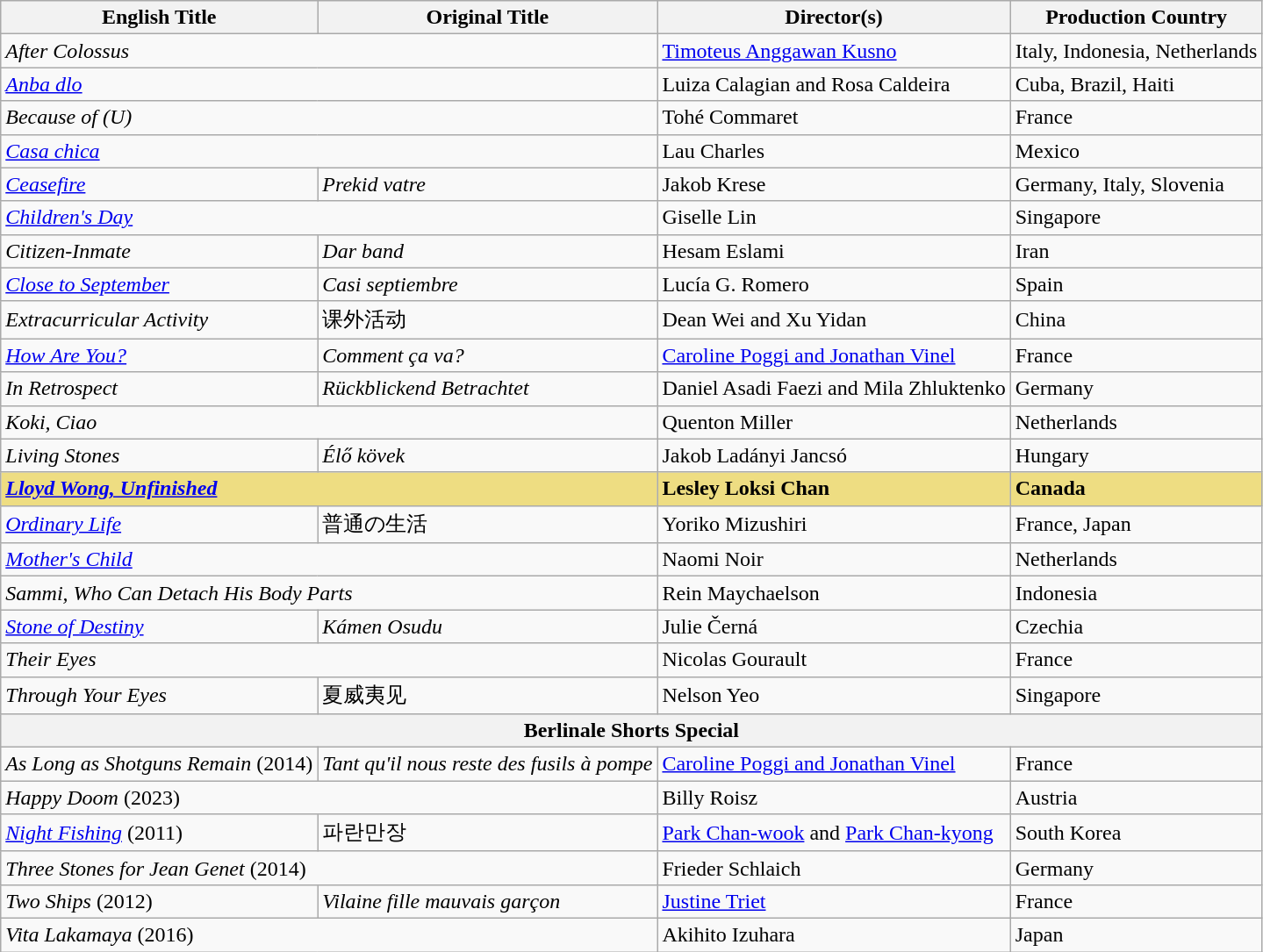<table class="wikitable">
<tr>
<th>English Title</th>
<th>Original Title</th>
<th>Director(s)</th>
<th>Production Country</th>
</tr>
<tr>
<td colspan="2"><em>After Colossus</em></td>
<td><a href='#'>Timoteus Anggawan Kusno</a></td>
<td>Italy, Indonesia, Netherlands</td>
</tr>
<tr>
<td colspan="2"><em><a href='#'>Anba dlo</a></em></td>
<td>Luiza Calagian and Rosa Caldeira</td>
<td>Cuba, Brazil, Haiti</td>
</tr>
<tr>
<td colspan="2"><em>Because of (U)</em></td>
<td>Tohé Commaret</td>
<td>France</td>
</tr>
<tr>
<td colspan="2"><em><a href='#'>Casa chica</a></em></td>
<td>Lau Charles</td>
<td>Mexico</td>
</tr>
<tr>
<td><em><a href='#'>Ceasefire</a></em></td>
<td><em>Prekid vatre</em></td>
<td>Jakob Krese</td>
<td>Germany, Italy, Slovenia</td>
</tr>
<tr>
<td colspan="2"><em><a href='#'>Children's Day</a></em></td>
<td>Giselle Lin</td>
<td>Singapore</td>
</tr>
<tr>
<td><em>Citizen-Inmate</em></td>
<td><em>Dar band</em></td>
<td>Hesam Eslami</td>
<td>Iran</td>
</tr>
<tr>
<td><em><a href='#'>Close to September</a></em></td>
<td><em>Casi septiembre</em></td>
<td>Lucía G. Romero</td>
<td>Spain</td>
</tr>
<tr>
<td><em>Extracurricular Activity</em></td>
<td>课外活动</td>
<td>Dean Wei and Xu Yidan</td>
<td>China</td>
</tr>
<tr>
<td><em><a href='#'>How Are You?</a></em></td>
<td><em>Comment ça va?</em></td>
<td><a href='#'>Caroline Poggi and Jonathan Vinel</a></td>
<td>France</td>
</tr>
<tr>
<td><em>In Retrospect</em></td>
<td><em>Rückblickend Betrachtet</em></td>
<td>Daniel Asadi Faezi and Mila Zhluktenko</td>
<td>Germany</td>
</tr>
<tr>
<td colspan="2"><em>Koki, Ciao</em></td>
<td>Quenton Miller</td>
<td>Netherlands</td>
</tr>
<tr>
<td><em>Living Stones</em></td>
<td><em>Élő kövek</em></td>
<td>Jakob Ladányi Jancsó</td>
<td>Hungary</td>
</tr>
<tr style="background:#EEDD82;">
<td colspan="2"><em><a href='#'><strong>Lloyd Wong, Unfinished</strong></a></em></td>
<td><strong>Lesley Loksi Chan</strong></td>
<td><strong>Canada</strong></td>
</tr>
<tr>
<td><em><a href='#'>Ordinary Life</a></em></td>
<td>普通の生活</td>
<td>Yoriko Mizushiri</td>
<td>France, Japan</td>
</tr>
<tr>
<td colspan="2"><em><a href='#'>Mother's Child</a></em></td>
<td>Naomi Noir</td>
<td>Netherlands</td>
</tr>
<tr>
<td colspan="2"><em>Sammi, Who Can Detach His Body Parts</em></td>
<td>Rein Maychaelson</td>
<td>Indonesia</td>
</tr>
<tr>
<td><em><a href='#'>Stone of Destiny</a></em></td>
<td><em>Kámen Osudu</em></td>
<td>Julie Černá</td>
<td>Czechia</td>
</tr>
<tr>
<td colspan="2"><em>Their Eyes</em></td>
<td>Nicolas Gourault</td>
<td>France</td>
</tr>
<tr>
<td><em>Through Your Eyes</em></td>
<td>夏威夷见</td>
<td>Nelson Yeo</td>
<td>Singapore</td>
</tr>
<tr>
<th colspan="4">Berlinale Shorts Special</th>
</tr>
<tr>
<td><em>As Long as Shotguns Remain</em> (2014)</td>
<td><em>Tant qu'il nous reste des fusils à pompe</em></td>
<td><a href='#'>Caroline Poggi and Jonathan Vinel</a></td>
<td>France</td>
</tr>
<tr>
<td colspan="2"><em>Happy Doom</em> (2023)</td>
<td>Billy Roisz</td>
<td>Austria</td>
</tr>
<tr>
<td><em><a href='#'>Night Fishing</a></em> (2011)</td>
<td>파란만장</td>
<td><a href='#'>Park Chan-wook</a> and <a href='#'>Park Chan-kyong</a></td>
<td>South Korea</td>
</tr>
<tr>
<td colspan="2"><em>Three Stones for Jean Genet</em> (2014)</td>
<td>Frieder Schlaich</td>
<td>Germany</td>
</tr>
<tr>
<td><em>Two Ships</em> (2012)</td>
<td><em>Vilaine fille mauvais garçon</em></td>
<td><a href='#'>Justine Triet</a></td>
<td>France</td>
</tr>
<tr>
<td colspan="2"><em>Vita Lakamaya</em> (2016)</td>
<td>Akihito Izuhara</td>
<td>Japan</td>
</tr>
</table>
